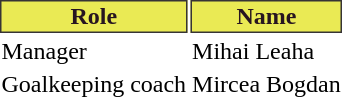<table class="toccolours">
<tr>
<th style="background:#EAEA54;color:#271520;border:1px solid #373435">Role</th>
<th style="background:#EAEA54;color:#271520;border:1px solid #373435">Name</th>
</tr>
<tr>
<td>Manager</td>
<td> Mihai Leaha</td>
</tr>
<tr>
<td>Goalkeeping coach</td>
<td> Mircea Bogdan</td>
</tr>
</table>
